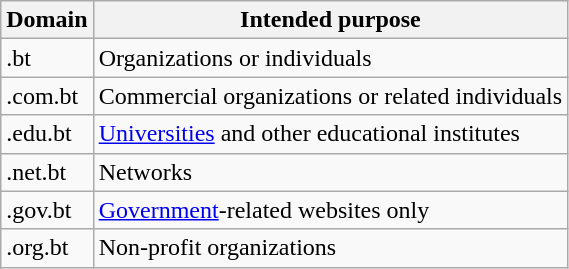<table class="wikitable">
<tr>
<th>Domain</th>
<th>Intended purpose</th>
</tr>
<tr>
<td>.bt</td>
<td>Organizations or individuals</td>
</tr>
<tr>
<td>.com.bt</td>
<td>Commercial organizations or related individuals</td>
</tr>
<tr>
<td>.edu.bt</td>
<td><a href='#'>Universities</a> and other educational institutes</td>
</tr>
<tr>
<td>.net.bt</td>
<td>Networks</td>
</tr>
<tr>
<td>.gov.bt</td>
<td><a href='#'>Government</a>-related websites only</td>
</tr>
<tr>
<td>.org.bt</td>
<td>Non-profit organizations</td>
</tr>
</table>
